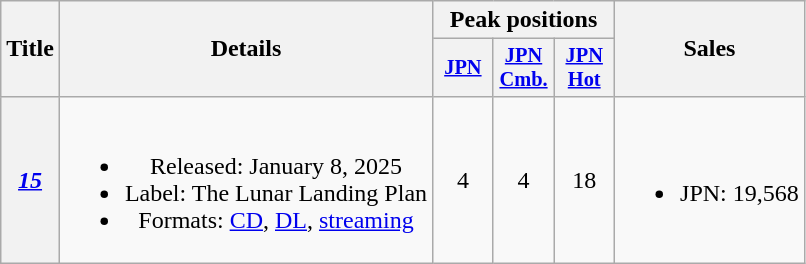<table class="wikitable plainrowheaders" style="text-align:center">
<tr>
<th scope="col" rowspan="2">Title</th>
<th scope="col" rowspan="2">Details</th>
<th scope="col" colspan="3">Peak positions</th>
<th scope="col" rowspan="2">Sales</th>
</tr>
<tr>
<th scope="col" style="width:2.5em;font-size:85%"><a href='#'>JPN</a><br></th>
<th scope="col" style="width:2.5em;font-size:85%"><a href='#'>JPN<br>Cmb.</a><br></th>
<th scope="col" style="width:2.5em;font-size:85%"><a href='#'>JPN<br>Hot</a><br></th>
</tr>
<tr>
<th scope="row"><em><a href='#'>15</a></em></th>
<td><br><ul><li>Released: January 8, 2025</li><li>Label: The Lunar Landing Plan</li><li>Formats: <a href='#'>CD</a>, <a href='#'>DL</a>, <a href='#'>streaming</a></li></ul></td>
<td>4</td>
<td>4</td>
<td>18</td>
<td><br><ul><li>JPN: 19,568</li></ul></td>
</tr>
</table>
